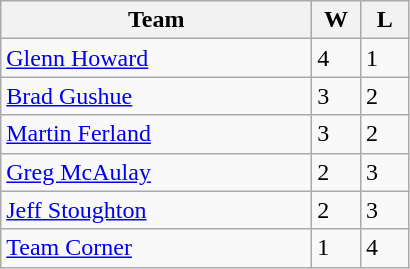<table class="wikitable">
<tr>
<th width="200px">Team</th>
<th width="25px">W</th>
<th width="25px">L</th>
</tr>
<tr>
<td> <a href='#'>Glenn Howard</a></td>
<td>4</td>
<td>1</td>
</tr>
<tr>
<td> <a href='#'>Brad Gushue</a></td>
<td>3</td>
<td>2</td>
</tr>
<tr>
<td> <a href='#'>Martin Ferland</a></td>
<td>3</td>
<td>2</td>
</tr>
<tr>
<td> <a href='#'>Greg McAulay</a></td>
<td>2</td>
<td>3</td>
</tr>
<tr>
<td> <a href='#'>Jeff Stoughton</a></td>
<td>2</td>
<td>3</td>
</tr>
<tr>
<td> <a href='#'>Team Corner</a></td>
<td>1</td>
<td>4</td>
</tr>
</table>
